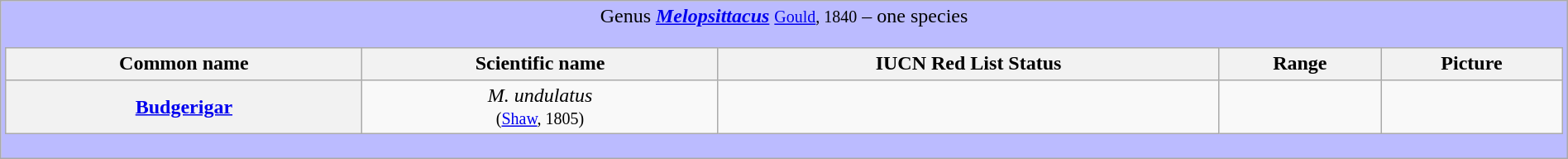<table class="wikitable" style="width:100%;text-align:center">
<tr>
<td colspan="100%" align="center" bgcolor="#BBBBFF">Genus <strong><em><a href='#'>Melopsittacus</a></em></strong> <small><a href='#'>Gould</a>, 1840</small> – one species<br><table class="wikitable" style="width:100%;text-align:center">
<tr>
<th scope="col">Common name</th>
<th scope="col">Scientific name</th>
<th scope="col">IUCN Red List Status</th>
<th scope="col">Range</th>
<th scope="col">Picture</th>
</tr>
<tr>
<th scope="row"><a href='#'>Budgerigar</a></th>
<td><em>M. undulatus</em> <br><small>(<a href='#'>Shaw</a>, 1805)</small></td>
<td></td>
<td></td>
<td></td>
</tr>
</table>
</td>
</tr>
</table>
